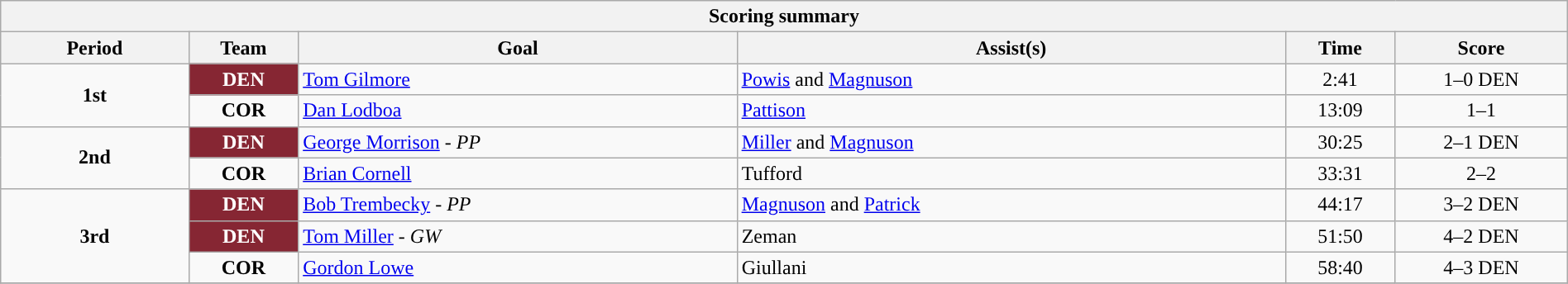<table style="width:100%;" class="wikitable">
<tr>
<th colspan=6>Scoring summary</th>
</tr>
<tr>
<th style="width:12%;">Period</th>
<th style="width:7%;">Team</th>
<th style="width:28%;">Goal</th>
<th style="width:35%;">Assist(s)</th>
<th style="width:7%;">Time</th>
<th style="width:11%;">Score</th>
</tr>
<tr>
<td style="text-align:center;" rowspan="2"><strong>1st</strong></td>
<td align=center style="color:white; background:#862633; "><strong>DEN</strong></td>
<td><a href='#'>Tom Gilmore</a></td>
<td><a href='#'>Powis</a> and <a href='#'>Magnuson</a></td>
<td align=center>2:41</td>
<td align=center>1–0 DEN</td>
</tr>
<tr>
<td align=center><strong>COR</strong></td>
<td><a href='#'>Dan Lodboa</a></td>
<td><a href='#'>Pattison</a></td>
<td align=center>13:09</td>
<td align=center>1–1</td>
</tr>
<tr>
<td style="text-align:center;" rowspan="2"><strong>2nd</strong></td>
<td align=center style="color:white; background:#862633; "><strong>DEN</strong></td>
<td><a href='#'>George Morrison</a> - <em>PP</em></td>
<td><a href='#'>Miller</a> and <a href='#'>Magnuson</a></td>
<td align=center>30:25</td>
<td align=center>2–1 DEN</td>
</tr>
<tr>
<td align=center><strong>COR</strong></td>
<td><a href='#'>Brian Cornell</a></td>
<td>Tufford</td>
<td align=center>33:31</td>
<td align=center>2–2</td>
</tr>
<tr>
<td style="text-align:center;" rowspan="3"><strong>3rd</strong></td>
<td align=center style="color:white; background:#862633; "><strong>DEN</strong></td>
<td><a href='#'>Bob Trembecky</a> - <em>PP</em></td>
<td><a href='#'>Magnuson</a> and <a href='#'>Patrick</a></td>
<td align=center>44:17</td>
<td align=center>3–2 DEN</td>
</tr>
<tr>
<td align=center style="color:white; background:#862633; "><strong>DEN</strong></td>
<td><a href='#'>Tom Miller</a> - <em>GW</em></td>
<td>Zeman</td>
<td align=center>51:50</td>
<td align=center>4–2 DEN</td>
</tr>
<tr>
<td align=center><strong>COR</strong></td>
<td><a href='#'>Gordon Lowe</a></td>
<td>Giullani</td>
<td align=center>58:40</td>
<td align=center>4–3 DEN</td>
</tr>
<tr>
</tr>
</table>
